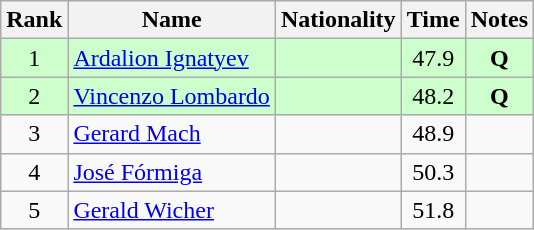<table class="wikitable sortable" style="text-align:center">
<tr>
<th>Rank</th>
<th>Name</th>
<th>Nationality</th>
<th>Time</th>
<th>Notes</th>
</tr>
<tr bgcolor=ccffcc>
<td>1</td>
<td align=left><a href='#'>Ardalion Ignatyev</a></td>
<td align=left></td>
<td>47.9</td>
<td><strong>Q</strong></td>
</tr>
<tr bgcolor=ccffcc>
<td>2</td>
<td align=left><a href='#'>Vincenzo Lombardo</a></td>
<td align=left></td>
<td>48.2</td>
<td><strong>Q</strong></td>
</tr>
<tr>
<td>3</td>
<td align=left><a href='#'>Gerard Mach</a></td>
<td align=left></td>
<td>48.9</td>
<td></td>
</tr>
<tr>
<td>4</td>
<td align=left><a href='#'>José Fórmiga</a></td>
<td align=left></td>
<td>50.3</td>
<td></td>
</tr>
<tr>
<td>5</td>
<td align=left><a href='#'>Gerald Wicher</a></td>
<td align=left></td>
<td>51.8</td>
<td></td>
</tr>
</table>
